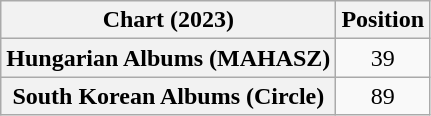<table class="wikitable plainrowheaders" style="text-align:center">
<tr>
<th scope="col">Chart (2023)</th>
<th scope="col">Position</th>
</tr>
<tr>
<th scope="row">Hungarian Albums (MAHASZ)</th>
<td>39</td>
</tr>
<tr>
<th scope="row">South Korean Albums (Circle)</th>
<td>89</td>
</tr>
</table>
